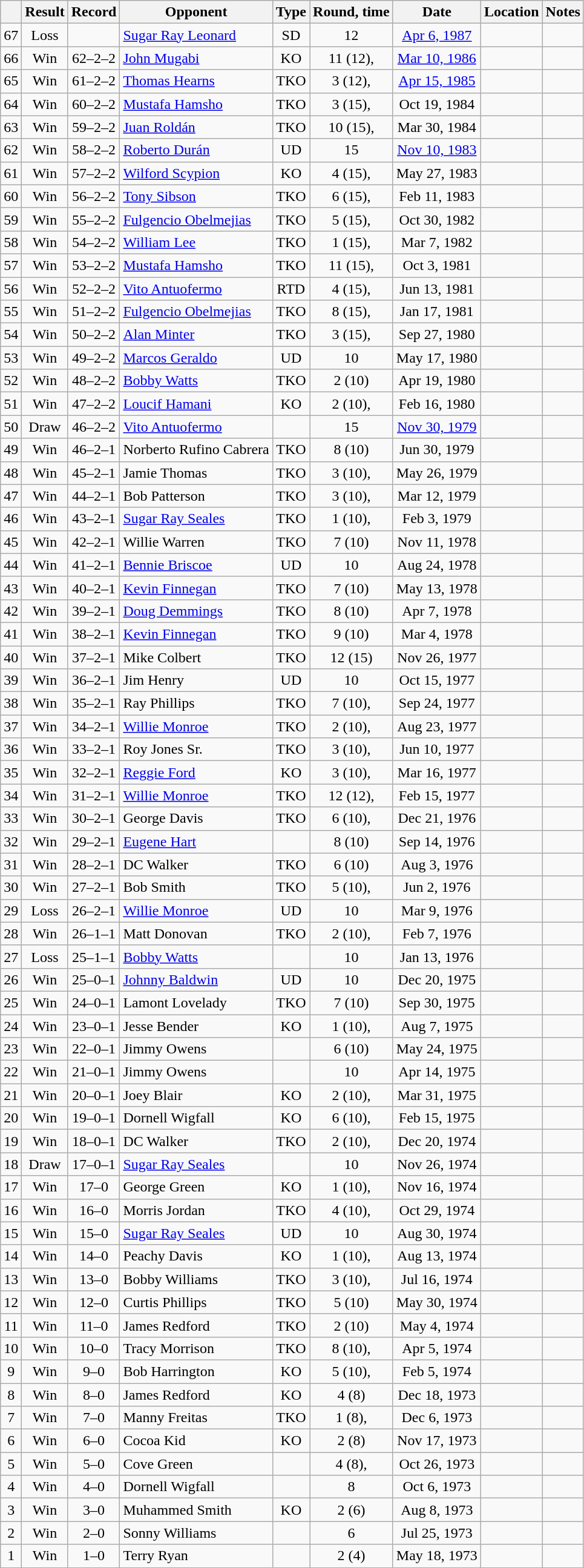<table class="wikitable" style="text-align:center">
<tr>
<th></th>
<th>Result</th>
<th>Record</th>
<th>Opponent</th>
<th>Type</th>
<th>Round, time</th>
<th>Date</th>
<th>Location</th>
<th>Notes</th>
</tr>
<tr>
<td>67</td>
<td>Loss</td>
<td></td>
<td style="text-align:left;"><a href='#'>Sugar Ray Leonard</a></td>
<td>SD</td>
<td>12</td>
<td><a href='#'>Apr 6, 1987</a></td>
<td style="text-align:left;"></td>
<td style="text-align:left;"></td>
</tr>
<tr>
<td>66</td>
<td>Win</td>
<td>62–2–2</td>
<td style="text-align:left;"><a href='#'>John Mugabi</a></td>
<td>KO</td>
<td>11 (12), </td>
<td><a href='#'>Mar 10, 1986</a></td>
<td style="text-align:left;"></td>
<td style="text-align:left;"></td>
</tr>
<tr>
<td>65</td>
<td>Win</td>
<td>61–2–2</td>
<td style="text-align:left;"><a href='#'>Thomas Hearns</a></td>
<td>TKO</td>
<td>3 (12), </td>
<td><a href='#'>Apr 15, 1985</a></td>
<td style="text-align:left;"></td>
<td style="text-align:left;"></td>
</tr>
<tr>
<td>64</td>
<td>Win</td>
<td>60–2–2</td>
<td style="text-align:left;"><a href='#'>Mustafa Hamsho</a></td>
<td>TKO</td>
<td>3 (15), </td>
<td>Oct 19, 1984</td>
<td style="text-align:left;"></td>
<td style="text-align:left;"></td>
</tr>
<tr>
<td>63</td>
<td>Win</td>
<td>59–2–2</td>
<td style="text-align:left;"><a href='#'>Juan Roldán</a></td>
<td>TKO</td>
<td>10 (15), </td>
<td>Mar 30, 1984</td>
<td style="text-align:left;"></td>
<td style="text-align:left;"></td>
</tr>
<tr>
<td>62</td>
<td>Win</td>
<td>58–2–2</td>
<td style="text-align:left;"><a href='#'>Roberto Durán</a></td>
<td>UD</td>
<td>15</td>
<td><a href='#'>Nov 10, 1983</a></td>
<td style="text-align:left;"></td>
<td style="text-align:left;"></td>
</tr>
<tr>
<td>61</td>
<td>Win</td>
<td>57–2–2</td>
<td style="text-align:left;"><a href='#'>Wilford Scypion</a></td>
<td>KO</td>
<td>4 (15), </td>
<td>May 27, 1983</td>
<td style="text-align:left;"></td>
<td style="text-align:left;"></td>
</tr>
<tr>
<td>60</td>
<td>Win</td>
<td>56–2–2</td>
<td style="text-align:left;"><a href='#'>Tony Sibson</a></td>
<td>TKO</td>
<td>6 (15), </td>
<td>Feb 11, 1983</td>
<td style="text-align:left;"></td>
<td style="text-align:left;"></td>
</tr>
<tr>
<td>59</td>
<td>Win</td>
<td>55–2–2</td>
<td style="text-align:left;"><a href='#'>Fulgencio Obelmejias</a></td>
<td>TKO</td>
<td>5 (15), </td>
<td>Oct 30, 1982</td>
<td style="text-align:left;"></td>
<td style="text-align:left;"></td>
</tr>
<tr>
<td>58</td>
<td>Win</td>
<td>54–2–2</td>
<td style="text-align:left;"><a href='#'>William Lee</a></td>
<td>TKO</td>
<td>1 (15), </td>
<td>Mar 7, 1982</td>
<td style="text-align:left;"></td>
<td style="text-align:left;"></td>
</tr>
<tr>
<td>57</td>
<td>Win</td>
<td>53–2–2</td>
<td style="text-align:left;"><a href='#'>Mustafa Hamsho</a></td>
<td>TKO</td>
<td>11 (15), </td>
<td>Oct 3, 1981</td>
<td style="text-align:left;"></td>
<td style="text-align:left;"></td>
</tr>
<tr>
<td>56</td>
<td>Win</td>
<td>52–2–2</td>
<td style="text-align:left;"><a href='#'>Vito Antuofermo</a></td>
<td>RTD</td>
<td>4 (15), </td>
<td>Jun 13, 1981</td>
<td style="text-align:left;"></td>
<td style="text-align:left;"></td>
</tr>
<tr>
<td>55</td>
<td>Win</td>
<td>51–2–2</td>
<td style="text-align:left;"><a href='#'>Fulgencio Obelmejias</a></td>
<td>TKO</td>
<td>8 (15), </td>
<td>Jan 17, 1981</td>
<td style="text-align:left;"></td>
<td style="text-align:left;"></td>
</tr>
<tr>
<td>54</td>
<td>Win</td>
<td>50–2–2</td>
<td style="text-align:left;"><a href='#'>Alan Minter</a></td>
<td>TKO</td>
<td>3 (15), </td>
<td>Sep 27, 1980</td>
<td style="text-align:left;"></td>
<td style="text-align:left;"></td>
</tr>
<tr>
<td>53</td>
<td>Win</td>
<td>49–2–2</td>
<td style="text-align:left;"><a href='#'>Marcos Geraldo</a></td>
<td>UD</td>
<td>10</td>
<td>May 17, 1980</td>
<td style="text-align:left;"></td>
<td></td>
</tr>
<tr>
<td>52</td>
<td>Win</td>
<td>48–2–2</td>
<td style="text-align:left;"><a href='#'>Bobby Watts</a></td>
<td>TKO</td>
<td>2 (10)</td>
<td>Apr 19, 1980</td>
<td style="text-align:left;"></td>
<td></td>
</tr>
<tr>
<td>51</td>
<td>Win</td>
<td>47–2–2</td>
<td style="text-align:left;"><a href='#'>Loucif Hamani</a></td>
<td>KO</td>
<td>2 (10), </td>
<td>Feb 16, 1980</td>
<td style="text-align:left;"></td>
<td></td>
</tr>
<tr>
<td>50</td>
<td>Draw</td>
<td>46–2–2</td>
<td style="text-align:left;"><a href='#'>Vito Antuofermo</a></td>
<td></td>
<td>15</td>
<td><a href='#'>Nov 30, 1979</a></td>
<td style="text-align:left;"></td>
<td style="text-align:left;"></td>
</tr>
<tr>
<td>49</td>
<td>Win</td>
<td>46–2–1</td>
<td style="text-align:left;">Norberto Rufino Cabrera</td>
<td>TKO</td>
<td>8 (10)</td>
<td>Jun 30, 1979</td>
<td style="text-align:left;"></td>
<td></td>
</tr>
<tr>
<td>48</td>
<td>Win</td>
<td>45–2–1</td>
<td style="text-align:left;">Jamie Thomas</td>
<td>TKO</td>
<td>3 (10), </td>
<td>May 26, 1979</td>
<td style="text-align:left;"></td>
<td></td>
</tr>
<tr>
<td>47</td>
<td>Win</td>
<td>44–2–1</td>
<td style="text-align:left;">Bob Patterson</td>
<td>TKO</td>
<td>3 (10), </td>
<td>Mar 12, 1979</td>
<td style="text-align:left;"></td>
<td></td>
</tr>
<tr>
<td>46</td>
<td>Win</td>
<td>43–2–1</td>
<td style="text-align:left;"><a href='#'>Sugar Ray Seales</a></td>
<td>TKO</td>
<td>1 (10), </td>
<td>Feb 3, 1979</td>
<td style="text-align:left;"></td>
<td></td>
</tr>
<tr>
<td>45</td>
<td>Win</td>
<td>42–2–1</td>
<td style="text-align:left;">Willie Warren</td>
<td>TKO</td>
<td>7 (10)</td>
<td>Nov 11, 1978</td>
<td style="text-align:left;"></td>
<td></td>
</tr>
<tr>
<td>44</td>
<td>Win</td>
<td>41–2–1</td>
<td style="text-align:left;"><a href='#'>Bennie Briscoe</a></td>
<td>UD</td>
<td>10</td>
<td>Aug 24, 1978</td>
<td style="text-align:left;"></td>
<td></td>
</tr>
<tr>
<td>43</td>
<td>Win</td>
<td>40–2–1</td>
<td style="text-align:left;"><a href='#'>Kevin Finnegan</a></td>
<td>TKO</td>
<td>7 (10)</td>
<td>May 13, 1978</td>
<td style="text-align:left;"></td>
<td></td>
</tr>
<tr>
<td>42</td>
<td>Win</td>
<td>39–2–1</td>
<td style="text-align:left;"><a href='#'>Doug Demmings</a></td>
<td>TKO</td>
<td>8 (10)</td>
<td>Apr 7, 1978</td>
<td style="text-align:left;"></td>
<td></td>
</tr>
<tr>
<td>41</td>
<td>Win</td>
<td>38–2–1</td>
<td style="text-align:left;"><a href='#'>Kevin Finnegan</a></td>
<td>TKO</td>
<td>9 (10)</td>
<td>Mar 4, 1978</td>
<td style="text-align:left;"></td>
<td></td>
</tr>
<tr>
<td>40</td>
<td>Win</td>
<td>37–2–1</td>
<td style="text-align:left;">Mike Colbert</td>
<td>TKO</td>
<td>12 (15)</td>
<td>Nov 26, 1977</td>
<td style="text-align:left;"></td>
<td style="text-align:left;"></td>
</tr>
<tr>
<td>39</td>
<td>Win</td>
<td>36–2–1</td>
<td style="text-align:left;">Jim Henry</td>
<td>UD</td>
<td>10</td>
<td>Oct 15, 1977</td>
<td style="text-align:left;"></td>
<td></td>
</tr>
<tr>
<td>38</td>
<td>Win</td>
<td>35–2–1</td>
<td style="text-align:left;">Ray Phillips</td>
<td>TKO</td>
<td>7 (10), </td>
<td>Sep 24, 1977</td>
<td style="text-align:left;"></td>
<td></td>
</tr>
<tr>
<td>37</td>
<td>Win</td>
<td>34–2–1</td>
<td style="text-align:left;"><a href='#'>Willie Monroe</a></td>
<td>TKO</td>
<td>2 (10), </td>
<td>Aug 23, 1977</td>
<td style="text-align:left;"></td>
<td style="text-align:left;"></td>
</tr>
<tr>
<td>36</td>
<td>Win</td>
<td>33–2–1</td>
<td style="text-align:left;">Roy Jones Sr.</td>
<td>TKO</td>
<td>3 (10), </td>
<td>Jun 10, 1977</td>
<td style="text-align:left;"></td>
<td></td>
</tr>
<tr>
<td>35</td>
<td>Win</td>
<td>32–2–1</td>
<td style="text-align:left;"><a href='#'>Reggie Ford</a></td>
<td>KO</td>
<td>3 (10), </td>
<td>Mar 16, 1977</td>
<td style="text-align:left;"></td>
<td></td>
</tr>
<tr>
<td>34</td>
<td>Win</td>
<td>31–2–1</td>
<td style="text-align:left;"><a href='#'>Willie Monroe</a></td>
<td>TKO</td>
<td>12 (12), </td>
<td>Feb 15, 1977</td>
<td style="text-align:left;"></td>
<td></td>
</tr>
<tr>
<td>33</td>
<td>Win</td>
<td>30–2–1</td>
<td style="text-align:left;">George Davis</td>
<td>TKO</td>
<td>6 (10), </td>
<td>Dec 21, 1976</td>
<td style="text-align:left;"></td>
<td></td>
</tr>
<tr>
<td>32</td>
<td>Win</td>
<td>29–2–1</td>
<td style="text-align:left;"><a href='#'>Eugene Hart</a></td>
<td></td>
<td>8 (10)</td>
<td>Sep 14, 1976</td>
<td style="text-align:left;"></td>
<td></td>
</tr>
<tr>
<td>31</td>
<td>Win</td>
<td>28–2–1</td>
<td style="text-align:left;">DC Walker</td>
<td>TKO</td>
<td>6 (10)</td>
<td>Aug 3, 1976</td>
<td style="text-align:left;"></td>
<td></td>
</tr>
<tr>
<td>30</td>
<td>Win</td>
<td>27–2–1</td>
<td style="text-align:left;">Bob Smith</td>
<td>TKO</td>
<td>5 (10), </td>
<td>Jun 2, 1976</td>
<td style="text-align:left;"></td>
<td></td>
</tr>
<tr>
<td>29</td>
<td>Loss</td>
<td>26–2–1</td>
<td style="text-align:left;"><a href='#'>Willie Monroe</a></td>
<td>UD</td>
<td>10</td>
<td>Mar 9, 1976</td>
<td style="text-align:left;"></td>
<td></td>
</tr>
<tr>
<td>28</td>
<td>Win</td>
<td>26–1–1</td>
<td style="text-align:left;">Matt Donovan</td>
<td>TKO</td>
<td>2 (10), </td>
<td>Feb 7, 1976</td>
<td style="text-align:left;"></td>
<td></td>
</tr>
<tr>
<td>27</td>
<td>Loss</td>
<td>25–1–1</td>
<td style="text-align:left;"><a href='#'>Bobby Watts</a></td>
<td></td>
<td>10</td>
<td>Jan 13, 1976</td>
<td style="text-align:left;"></td>
<td></td>
</tr>
<tr>
<td>26</td>
<td>Win</td>
<td>25–0–1</td>
<td style="text-align:left;"><a href='#'>Johnny Baldwin</a></td>
<td>UD</td>
<td>10</td>
<td>Dec 20, 1975</td>
<td style="text-align:left;"></td>
<td></td>
</tr>
<tr>
<td>25</td>
<td>Win</td>
<td>24–0–1</td>
<td style="text-align:left;">Lamont Lovelady</td>
<td>TKO</td>
<td>7 (10)</td>
<td>Sep 30, 1975</td>
<td style="text-align:left;"></td>
<td></td>
</tr>
<tr>
<td>24</td>
<td>Win</td>
<td>23–0–1</td>
<td style="text-align:left;">Jesse Bender</td>
<td>KO</td>
<td>1 (10), </td>
<td>Aug 7, 1975</td>
<td style="text-align:left;"></td>
<td></td>
</tr>
<tr>
<td>23</td>
<td>Win</td>
<td>22–0–1</td>
<td style="text-align:left;">Jimmy Owens</td>
<td></td>
<td>6 (10)</td>
<td>May 24, 1975</td>
<td style="text-align:left;"></td>
<td style="text-align:left;"></td>
</tr>
<tr>
<td>22</td>
<td>Win</td>
<td>21–0–1</td>
<td style="text-align:left;">Jimmy Owens</td>
<td></td>
<td>10</td>
<td>Apr 14, 1975</td>
<td style="text-align:left;"></td>
<td></td>
</tr>
<tr>
<td>21</td>
<td>Win</td>
<td>20–0–1</td>
<td style="text-align:left;">Joey Blair</td>
<td>KO</td>
<td>2 (10), </td>
<td>Mar 31, 1975</td>
<td style="text-align:left;"></td>
<td></td>
</tr>
<tr>
<td>20</td>
<td>Win</td>
<td>19–0–1</td>
<td style="text-align:left;">Dornell Wigfall</td>
<td>KO</td>
<td>6 (10), </td>
<td>Feb 15, 1975</td>
<td style="text-align:left;"></td>
<td></td>
</tr>
<tr>
<td>19</td>
<td>Win</td>
<td>18–0–1</td>
<td style="text-align:left;">DC Walker</td>
<td>TKO</td>
<td>2 (10), </td>
<td>Dec 20, 1974</td>
<td style="text-align:left;"></td>
<td></td>
</tr>
<tr>
<td>18</td>
<td>Draw</td>
<td>17–0–1</td>
<td style="text-align:left;"><a href='#'>Sugar Ray Seales</a></td>
<td></td>
<td>10</td>
<td>Nov 26, 1974</td>
<td style="text-align:left;"></td>
<td></td>
</tr>
<tr>
<td>17</td>
<td>Win</td>
<td>17–0</td>
<td style="text-align:left;">George Green</td>
<td>KO</td>
<td>1 (10), </td>
<td>Nov 16, 1974</td>
<td style="text-align:left;"></td>
<td></td>
</tr>
<tr>
<td>16</td>
<td>Win</td>
<td>16–0</td>
<td style="text-align:left;">Morris Jordan</td>
<td>TKO</td>
<td>4 (10), </td>
<td>Oct 29, 1974</td>
<td style="text-align:left;"></td>
<td></td>
</tr>
<tr>
<td>15</td>
<td>Win</td>
<td>15–0</td>
<td style="text-align:left;"><a href='#'>Sugar Ray Seales</a></td>
<td>UD</td>
<td>10</td>
<td>Aug 30, 1974</td>
<td style="text-align:left;"></td>
<td></td>
</tr>
<tr>
<td>14</td>
<td>Win</td>
<td>14–0</td>
<td style="text-align:left;">Peachy Davis</td>
<td>KO</td>
<td>1 (10), </td>
<td>Aug 13, 1974</td>
<td style="text-align:left;"></td>
<td></td>
</tr>
<tr>
<td>13</td>
<td>Win</td>
<td>13–0</td>
<td style="text-align:left;">Bobby Williams</td>
<td>TKO</td>
<td>3 (10), </td>
<td>Jul 16, 1974</td>
<td style="text-align:left;"></td>
<td></td>
</tr>
<tr>
<td>12</td>
<td>Win</td>
<td>12–0</td>
<td style="text-align:left;">Curtis Phillips</td>
<td>TKO</td>
<td>5 (10)</td>
<td>May 30, 1974</td>
<td style="text-align:left;"></td>
<td></td>
</tr>
<tr>
<td>11</td>
<td>Win</td>
<td>11–0</td>
<td style="text-align:left;">James Redford</td>
<td>TKO</td>
<td>2 (10)</td>
<td>May 4, 1974</td>
<td style="text-align:left;"></td>
<td></td>
</tr>
<tr>
<td>10</td>
<td>Win</td>
<td>10–0</td>
<td style="text-align:left;">Tracy Morrison</td>
<td>TKO</td>
<td>8 (10), </td>
<td>Apr 5, 1974</td>
<td style="text-align:left;"></td>
<td></td>
</tr>
<tr>
<td>9</td>
<td>Win</td>
<td>9–0</td>
<td style="text-align:left;">Bob Harrington</td>
<td>KO</td>
<td>5 (10), </td>
<td>Feb 5, 1974</td>
<td style="text-align:left;"></td>
<td></td>
</tr>
<tr>
<td>8</td>
<td>Win</td>
<td>8–0</td>
<td style="text-align:left;">James Redford</td>
<td>KO</td>
<td>4 (8)</td>
<td>Dec 18, 1973</td>
<td style="text-align:left;"></td>
<td></td>
</tr>
<tr>
<td>7</td>
<td>Win</td>
<td>7–0</td>
<td style="text-align:left;">Manny Freitas</td>
<td>TKO</td>
<td>1 (8), </td>
<td>Dec 6, 1973</td>
<td style="text-align:left;"></td>
<td></td>
</tr>
<tr>
<td>6</td>
<td>Win</td>
<td>6–0</td>
<td style="text-align:left;">Cocoa Kid</td>
<td>KO</td>
<td>2 (8)</td>
<td>Nov 17, 1973</td>
<td style="text-align:left;"></td>
<td></td>
</tr>
<tr>
<td>5</td>
<td>Win</td>
<td>5–0</td>
<td style="text-align:left;">Cove Green</td>
<td></td>
<td>4 (8), </td>
<td>Oct 26, 1973</td>
<td style="text-align:left;"></td>
<td></td>
</tr>
<tr>
<td>4</td>
<td>Win</td>
<td>4–0</td>
<td style="text-align:left;">Dornell Wigfall</td>
<td></td>
<td>8</td>
<td>Oct 6, 1973</td>
<td style="text-align:left;"></td>
<td></td>
</tr>
<tr>
<td>3</td>
<td>Win</td>
<td>3–0</td>
<td style="text-align:left;">Muhammed Smith</td>
<td>KO</td>
<td>2 (6)</td>
<td>Aug 8, 1973</td>
<td style="text-align:left;"></td>
<td></td>
</tr>
<tr>
<td>2</td>
<td>Win</td>
<td>2–0</td>
<td style="text-align:left;">Sonny Williams</td>
<td></td>
<td>6</td>
<td>Jul 25, 1973</td>
<td style="text-align:left;"></td>
<td></td>
</tr>
<tr>
<td>1</td>
<td>Win</td>
<td>1–0</td>
<td style="text-align:left;">Terry Ryan</td>
<td></td>
<td>2 (4)</td>
<td>May 18, 1973</td>
<td style="text-align:left;"></td>
<td></td>
</tr>
</table>
